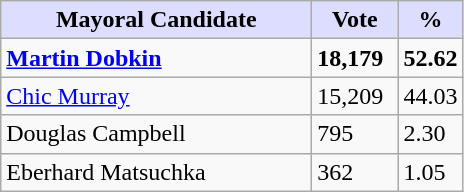<table class="wikitable">
<tr>
<th style="background:#ddf; width:200px;">Mayoral Candidate</th>
<th style="background:#ddf; width:50px;">Vote</th>
<th style="background:#ddf; width:30px;">%</th>
</tr>
<tr>
<td><strong><a href='#'>Martin Dobkin</a></strong></td>
<td><strong>18,179</strong></td>
<td><strong>52.62</strong></td>
</tr>
<tr>
<td><a href='#'>Chic Murray</a></td>
<td>15,209</td>
<td>44.03</td>
</tr>
<tr>
<td>Douglas Campbell</td>
<td>795</td>
<td>2.30</td>
</tr>
<tr>
<td>Eberhard Matsuchka</td>
<td>362</td>
<td>1.05</td>
</tr>
</table>
